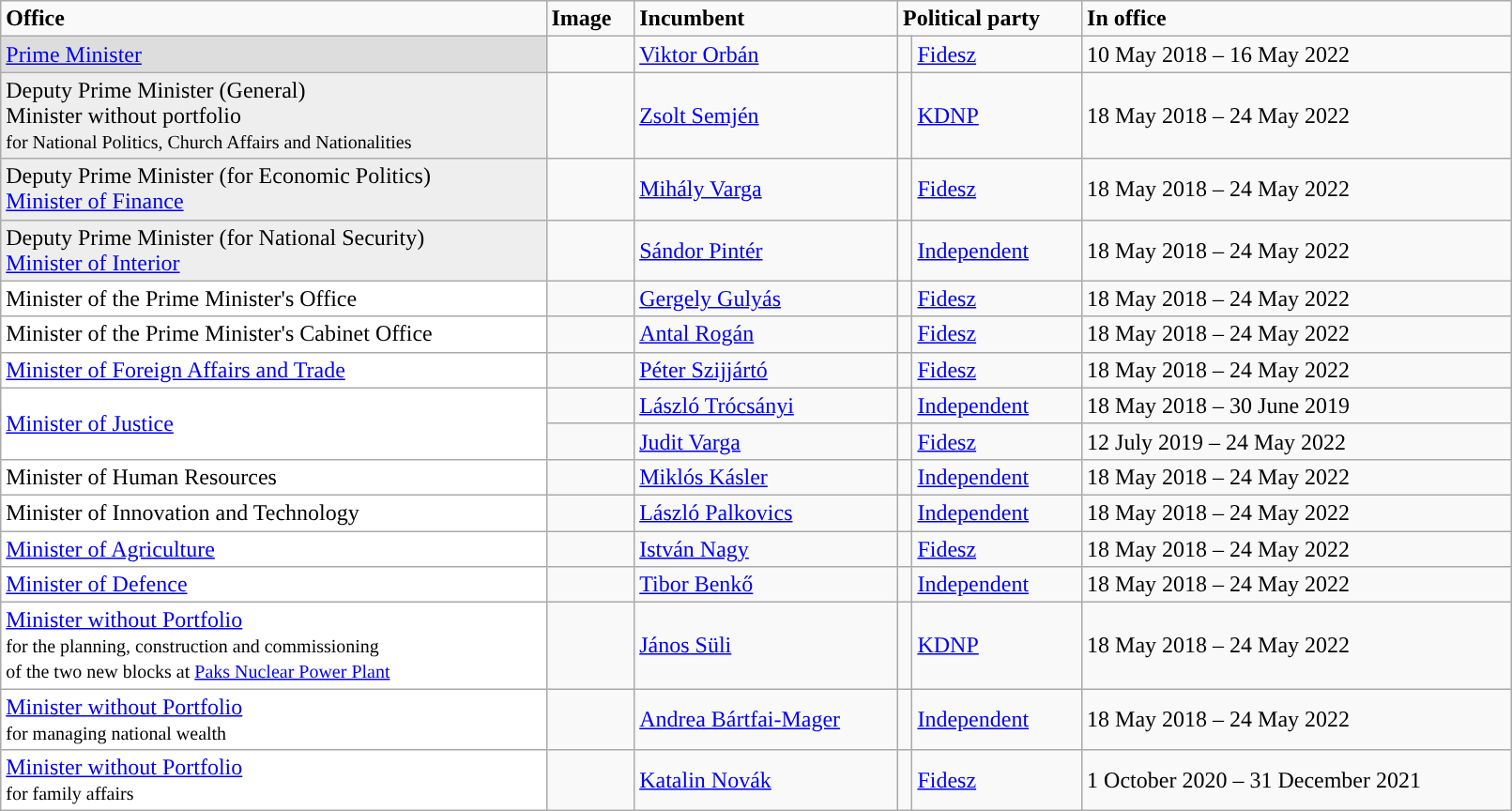<table class="wikitable" style="width:85%">
<tr>
<td><strong>Office</strong></td>
<td><strong>Image</strong></td>
<td><strong>Incumbent</strong></td>
<td colspan="2"><strong>Political party</strong></td>
<td><strong>In office</strong></td>
</tr>
<tr>
<td bgcolor="#DDDDDD"><a href='#'>Prime Minister</a></td>
<td></td>
<td><a href='#'>Viktor Orbán</a></td>
<td style="color:inherit;background-color: "></td>
<td><a href='#'>Fidesz</a></td>
<td>10 May 2018 – 16 May 2022</td>
</tr>
<tr>
<td bgcolor="#EEEEEE">Deputy Prime Minister (General)<br>Minister without portfolio<br><small>for National Politics, Church Affairs and Nationalities</small></td>
<td></td>
<td><a href='#'>Zsolt Semjén</a></td>
<td style="color:inherit;background-color: "></td>
<td><a href='#'>KDNP</a></td>
<td>18 May 2018 – 24 May 2022</td>
</tr>
<tr>
<td bgcolor="#EEEEEE">Deputy Prime Minister (for Economic Politics)<br><a href='#'>Minister of Finance</a></td>
<td></td>
<td><a href='#'>Mihály Varga</a></td>
<td style="color:inherit;background-color: "></td>
<td><a href='#'>Fidesz</a></td>
<td>18 May 2018 – 24 May 2022</td>
</tr>
<tr>
<td bgcolor="#EEEEEE">Deputy Prime Minister (for National Security)<br><a href='#'>Minister of Interior</a></td>
<td></td>
<td><a href='#'>Sándor Pintér</a></td>
<td style="color:inherit;background-color: "></td>
<td><a href='#'>Independent</a></td>
<td>18 May 2018 – 24 May 2022</td>
</tr>
<tr>
<td bgcolor="#FFFFFF">Minister of the Prime Minister's Office</td>
<td></td>
<td><a href='#'>Gergely Gulyás</a></td>
<td style="color:inherit;background-color: "></td>
<td><a href='#'>Fidesz</a></td>
<td>18 May 2018 – 24 May 2022</td>
</tr>
<tr>
<td bgcolor="#FFFFFF">Minister of the Prime Minister's Cabinet Office</td>
<td></td>
<td><a href='#'>Antal Rogán</a></td>
<td style="color:inherit;background-color: "></td>
<td><a href='#'>Fidesz</a></td>
<td>18 May 2018 – 24 May 2022</td>
</tr>
<tr>
<td bgcolor="#FFFFFF"><a href='#'>Minister of Foreign Affairs and Trade</a></td>
<td></td>
<td><a href='#'>Péter Szijjártó</a></td>
<td style="color:inherit;background-color: "></td>
<td><a href='#'>Fidesz</a></td>
<td>18 May 2018 – 24 May 2022</td>
</tr>
<tr>
<td rowspan="2" bgcolor="#FFFFFF"><a href='#'>Minister of Justice</a></td>
<td></td>
<td><a href='#'>László Trócsányi</a></td>
<td style="color:inherit;background-color: "></td>
<td><a href='#'>Independent</a></td>
<td>18 May 2018 – 30 June 2019</td>
</tr>
<tr>
<td></td>
<td><a href='#'>Judit Varga</a></td>
<td style="color:inherit;background-color: "></td>
<td><a href='#'>Fidesz</a></td>
<td>12 July 2019 – 24 May 2022</td>
</tr>
<tr>
<td bgcolor="#FFFFFF">Minister of Human Resources</td>
<td></td>
<td><a href='#'>Miklós Kásler</a></td>
<td style="color:inherit;background-color: "></td>
<td><a href='#'>Independent</a></td>
<td>18 May 2018 – 24 May 2022</td>
</tr>
<tr>
<td bgcolor="#FFFFFF">Minister of Innovation and Technology</td>
<td></td>
<td><a href='#'>László Palkovics</a></td>
<td style="color:inherit;background-color: "></td>
<td><a href='#'>Independent</a></td>
<td>18 May 2018 – 24 May 2022</td>
</tr>
<tr>
<td bgcolor="#FFFFFF"><a href='#'>Minister of Agriculture</a></td>
<td></td>
<td><a href='#'>István Nagy</a></td>
<td style="color:inherit;background-color: "></td>
<td><a href='#'>Fidesz</a></td>
<td>18 May 2018 – 24 May 2022</td>
</tr>
<tr>
<td bgcolor="#FFFFFF"><a href='#'>Minister of Defence</a></td>
<td></td>
<td><a href='#'>Tibor Benkő</a></td>
<td style="color:inherit;background-color: "></td>
<td><a href='#'>Independent</a></td>
<td>18 May 2018 – 24 May 2022</td>
</tr>
<tr>
<td bgcolor="#FFFFFF"><a href='#'>Minister without Portfolio</a><br><small>for the planning, construction and commissioning<br> of the two new blocks at <a href='#'>Paks Nuclear Power Plant</a></small></td>
<td></td>
<td><a href='#'>János Süli</a></td>
<td style="color:inherit;background-color: "></td>
<td><a href='#'>KDNP</a></td>
<td>18 May 2018 – 24 May 2022</td>
</tr>
<tr>
<td bgcolor="#FFFFFF"><a href='#'>Minister without Portfolio</a><br><small>for managing national wealth</small></td>
<td></td>
<td><a href='#'>Andrea Bártfai-Mager</a></td>
<td style="color:inherit;background-color: "></td>
<td><a href='#'>Independent</a></td>
<td>18 May 2018 – 24 May 2022</td>
</tr>
<tr>
<td bgcolor="#FFFFFF"><a href='#'>Minister without Portfolio</a><br><small>for family affairs</small></td>
<td></td>
<td><a href='#'>Katalin Novák</a></td>
<td style="color:inherit;background-color: "></td>
<td><a href='#'>Fidesz</a></td>
<td>1 October 2020 – 31 December 2021</td>
</tr>
</table>
